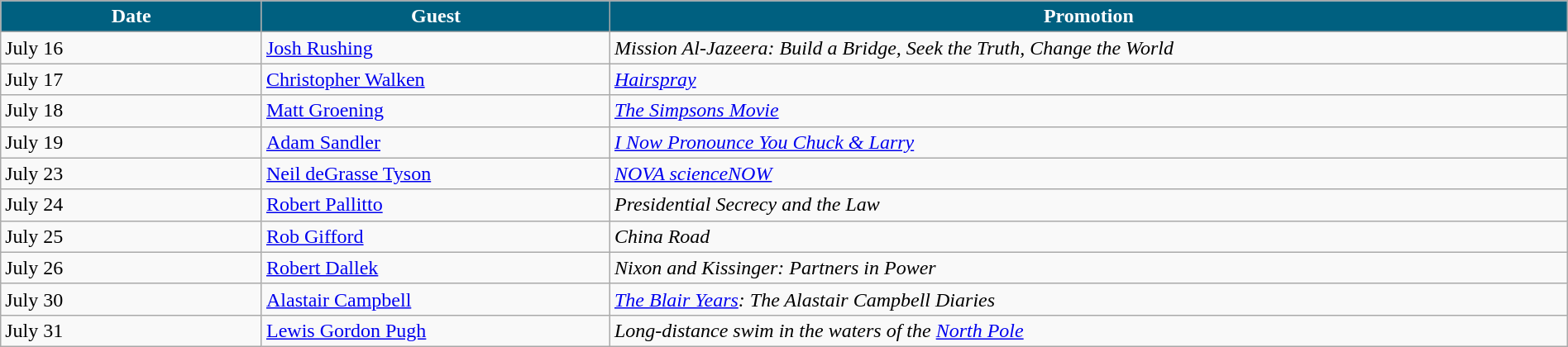<table class="wikitable" width="100%">
<tr ">
<th width="15%" style="background:#006080; color:#FFFFFF">Date</th>
<th width="20%" style="background:#006080; color:#FFFFFF">Guest</th>
<th width="55%" style="background:#006080; color:#FFFFFF">Promotion</th>
</tr>
<tr>
<td>July 16</td>
<td><a href='#'>Josh Rushing</a></td>
<td><em>Mission Al-Jazeera: Build a Bridge, Seek the Truth, Change the World</em></td>
</tr>
<tr>
<td>July 17</td>
<td><a href='#'>Christopher Walken</a></td>
<td><em><a href='#'>Hairspray</a></em></td>
</tr>
<tr>
<td>July 18</td>
<td><a href='#'>Matt Groening</a></td>
<td><em><a href='#'>The Simpsons Movie</a></em></td>
</tr>
<tr>
<td>July 19</td>
<td><a href='#'>Adam Sandler</a></td>
<td><em><a href='#'>I Now Pronounce You Chuck & Larry</a></em></td>
</tr>
<tr>
<td>July 23</td>
<td><a href='#'>Neil deGrasse Tyson</a></td>
<td><em><a href='#'>NOVA scienceNOW</a></em></td>
</tr>
<tr>
<td>July 24</td>
<td><a href='#'>Robert Pallitto</a></td>
<td><em>Presidential Secrecy and the Law</em></td>
</tr>
<tr>
<td>July 25</td>
<td><a href='#'>Rob Gifford</a></td>
<td><em>China Road</em></td>
</tr>
<tr>
<td>July 26</td>
<td><a href='#'>Robert Dallek</a></td>
<td><em>Nixon and Kissinger: Partners in Power</em></td>
</tr>
<tr>
<td>July 30</td>
<td><a href='#'>Alastair Campbell</a></td>
<td><em><a href='#'>The Blair Years</a>: The Alastair Campbell Diaries</em></td>
</tr>
<tr>
<td>July 31</td>
<td><a href='#'>Lewis Gordon Pugh</a></td>
<td><em>Long-distance swim in the waters of the <a href='#'>North Pole</a></em></td>
</tr>
</table>
